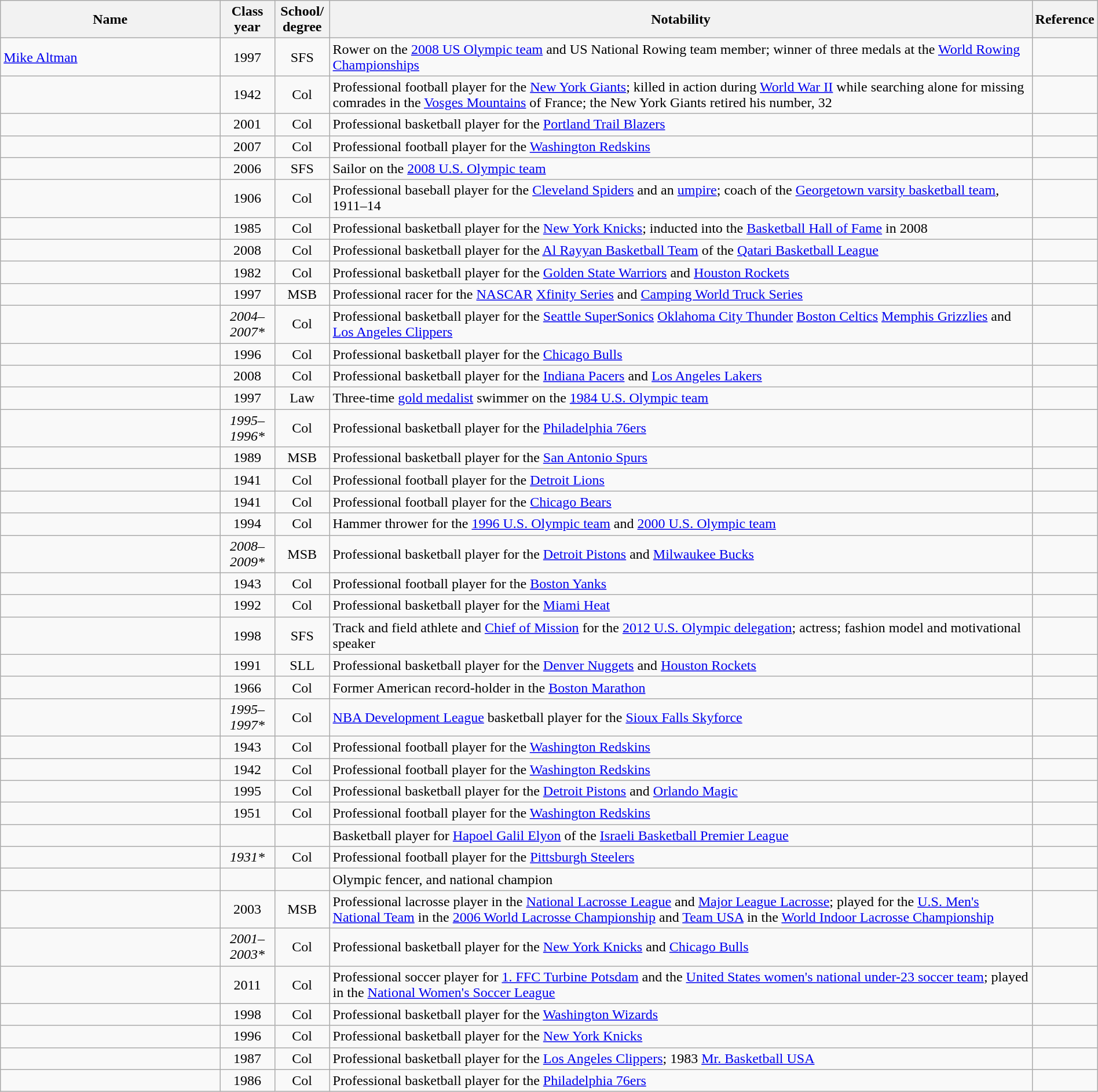<table class="wikitable sortable" style="width:100%">
<tr>
<th style="width:20%;">Name</th>
<th style="width:5%;">Class year</th>
<th style="width:5%;">School/<br>degree</th>
<th style="width:*;" class="unsortable">Notability</th>
<th style="width:5%;" class="unsortable">Reference</th>
</tr>
<tr>
<td><a href='#'>Mike Altman</a></td>
<td style="text-align:center;">1997</td>
<td style="text-align:center;">SFS</td>
<td>Rower on the <a href='#'>2008 US Olympic team</a> and US National Rowing team member; winner of three medals at the <a href='#'>World Rowing Championships</a></td>
<td style="text-align:center;"></td>
</tr>
<tr>
<td></td>
<td style="text-align:center;">1942</td>
<td style= "text-align:center;">Col</td>
<td>Professional football player for the <a href='#'>New York Giants</a>; killed in action during <a href='#'>World War II</a> while searching alone for missing comrades in the <a href='#'>Vosges Mountains</a> of France; the New York Giants retired his number, 32</td>
<td style="text-align:center;"></td>
</tr>
<tr>
<td></td>
<td style="text-align:center;">2001</td>
<td style= "text-align:center;">Col</td>
<td>Professional basketball player for the <a href='#'>Portland Trail Blazers</a></td>
<td style="text-align:center;"></td>
</tr>
<tr>
<td></td>
<td style="text-align:center;">2007</td>
<td style= "text-align:center;">Col</td>
<td>Professional football player for the <a href='#'>Washington Redskins</a></td>
<td style="text-align:center;"></td>
</tr>
<tr>
<td></td>
<td style="text-align:center;">2006</td>
<td style= "text-align:center;">SFS</td>
<td>Sailor on the <a href='#'>2008 U.S. Olympic team</a></td>
<td style="text-align:center;"></td>
</tr>
<tr>
<td></td>
<td style="text-align:center;">1906</td>
<td style= "text-align:center;">Col</td>
<td>Professional baseball player for the <a href='#'>Cleveland Spiders</a> and an <a href='#'>umpire</a>; coach of the <a href='#'>Georgetown varsity basketball team</a>, 1911–14</td>
<td style="text-align:center;"></td>
</tr>
<tr>
<td></td>
<td style="text-align:center;">1985</td>
<td style= "text-align:center;">Col</td>
<td>Professional basketball player for the <a href='#'>New York Knicks</a>; inducted into the <a href='#'>Basketball Hall of Fame</a> in 2008</td>
<td style="text-align:center;"></td>
</tr>
<tr>
<td></td>
<td style="text-align:center;">2008</td>
<td style= "text-align:center;">Col</td>
<td>Professional basketball player for the <a href='#'>Al Rayyan Basketball Team</a> of the <a href='#'>Qatari Basketball League</a></td>
<td style="text-align:center;"></td>
</tr>
<tr>
<td></td>
<td style="text-align:center;">1982</td>
<td style= "text-align:center;">Col</td>
<td>Professional basketball player for the <a href='#'>Golden State Warriors</a> and <a href='#'>Houston Rockets</a></td>
<td style="text-align:center;"></td>
</tr>
<tr>
<td></td>
<td style="text-align:center;">1997</td>
<td style= "text-align:center;">MSB</td>
<td>Professional racer for the <a href='#'>NASCAR</a> <a href='#'>Xfinity Series</a> and <a href='#'>Camping World Truck Series</a></td>
<td style="text-align:center;"></td>
</tr>
<tr>
<td></td>
<td style="text-align:center;"><em>2004–2007*</em></td>
<td style= "text-align:center;">Col</td>
<td>Professional basketball player for the <a href='#'>Seattle SuperSonics</a> <a href='#'>Oklahoma City Thunder</a> <a href='#'>Boston Celtics</a> <a href='#'>Memphis Grizzlies</a> and <a href='#'>Los Angeles Clippers</a></td>
<td style="text-align:center;"></td>
</tr>
<tr>
<td></td>
<td style="text-align:center;">1996</td>
<td style= "text-align:center;">Col</td>
<td>Professional basketball player for the <a href='#'>Chicago Bulls</a></td>
<td style="text-align:center;"></td>
</tr>
<tr>
<td></td>
<td style="text-align:center;">2008</td>
<td style= "text-align:center;">Col</td>
<td>Professional basketball player for the <a href='#'>Indiana Pacers</a> and <a href='#'>Los Angeles Lakers</a></td>
<td style="text-align:center;"></td>
</tr>
<tr>
<td></td>
<td style="text-align:center;">1997</td>
<td style= "text-align:center;">Law</td>
<td>Three-time <a href='#'>gold medalist</a> swimmer on the <a href='#'>1984 U.S. Olympic team</a></td>
<td style="text-align:center;"></td>
</tr>
<tr>
<td></td>
<td style="text-align:center;"><em>1995–1996*</em></td>
<td style= "text-align:center;">Col</td>
<td>Professional basketball player for the <a href='#'>Philadelphia 76ers</a></td>
<td style="text-align:center;"></td>
</tr>
<tr>
<td></td>
<td style="text-align:center;">1989</td>
<td style= "text-align:center;">MSB</td>
<td>Professional basketball player for the <a href='#'>San Antonio Spurs</a></td>
<td style="text-align:center;"></td>
</tr>
<tr>
<td></td>
<td style="text-align:center;">1941</td>
<td style= "text-align:center;">Col</td>
<td>Professional football player for the <a href='#'>Detroit Lions</a></td>
<td style="text-align:center;"></td>
</tr>
<tr>
<td></td>
<td style="text-align:center;">1941</td>
<td style= "text-align:center;">Col</td>
<td>Professional football player for the <a href='#'>Chicago Bears</a></td>
<td style="text-align:center;"></td>
</tr>
<tr>
<td></td>
<td style="text-align:center;">1994</td>
<td style= "text-align:center;">Col</td>
<td>Hammer thrower for the <a href='#'>1996 U.S. Olympic team</a> and <a href='#'>2000 U.S. Olympic team</a></td>
<td style="text-align:center;"></td>
</tr>
<tr>
<td></td>
<td style="text-align:center;"><em>2008–2009*</em></td>
<td style= "text-align:center;">MSB</td>
<td>Professional basketball player for the <a href='#'>Detroit Pistons</a> and <a href='#'>Milwaukee Bucks</a></td>
<td style="text-align:center;"></td>
</tr>
<tr>
<td></td>
<td style="text-align:center;">1943</td>
<td style= "text-align:center;">Col</td>
<td>Professional football player for the <a href='#'>Boston Yanks</a></td>
<td style="text-align:center;"></td>
</tr>
<tr>
<td></td>
<td style="text-align:center;">1992</td>
<td style= "text-align:center;">Col</td>
<td>Professional basketball player for the <a href='#'>Miami Heat</a></td>
<td style="text-align:center;"></td>
</tr>
<tr>
<td></td>
<td style="text-align:center;">1998</td>
<td style="text-align:center;">SFS</td>
<td>Track and field athlete and <a href='#'>Chief of Mission</a> for the <a href='#'>2012 U.S. Olympic delegation</a>; actress; fashion model and motivational speaker</td>
<td style="text-align:center;"></td>
</tr>
<tr>
<td></td>
<td style="text-align:center;">1991</td>
<td style= "text-align:center;">SLL</td>
<td>Professional basketball player for the <a href='#'>Denver Nuggets</a> and <a href='#'>Houston Rockets</a></td>
<td style="text-align:center;"></td>
</tr>
<tr>
<td></td>
<td style="text-align:center;">1966</td>
<td style= "text-align:center;">Col</td>
<td>Former American record-holder in the <a href='#'>Boston Marathon</a></td>
<td style="text-align:center;"></td>
</tr>
<tr>
<td></td>
<td style="text-align:center;"><em>1995–1997*</em></td>
<td style= "text-align:center;">Col</td>
<td><a href='#'>NBA Development League</a> basketball player for the <a href='#'>Sioux Falls Skyforce</a></td>
<td style="text-align:center;"></td>
</tr>
<tr>
<td></td>
<td style="text-align:center;">1943</td>
<td style= "text-align:center;">Col</td>
<td>Professional football player for the <a href='#'>Washington Redskins</a></td>
<td style="text-align:center;"></td>
</tr>
<tr>
<td></td>
<td style="text-align:center;">1942</td>
<td style= "text-align:center;">Col</td>
<td>Professional football player for the <a href='#'>Washington Redskins</a></td>
<td style="text-align:center;"></td>
</tr>
<tr>
<td></td>
<td style="text-align:center;">1995</td>
<td style= "text-align:center;">Col</td>
<td>Professional basketball player for the <a href='#'>Detroit Pistons</a> and <a href='#'>Orlando Magic</a></td>
<td style="text-align:center;"></td>
</tr>
<tr>
<td></td>
<td style="text-align:center;">1951</td>
<td style= "text-align:center;">Col</td>
<td>Professional football player for the <a href='#'>Washington Redskins</a></td>
<td style="text-align:center;"></td>
</tr>
<tr>
<td></td>
<td style="text-align:center;"></td>
<td style= "text-align:center;"></td>
<td>Basketball player for <a href='#'>Hapoel Galil Elyon</a> of the <a href='#'>Israeli Basketball Premier League</a></td>
<td style="text-align:center;"></td>
</tr>
<tr>
<td></td>
<td style="text-align:center;"><em>1931*</em></td>
<td style= "text-align:center;">Col</td>
<td>Professional football player for the <a href='#'>Pittsburgh Steelers</a></td>
<td style="text-align:center;"></td>
</tr>
<tr>
<td></td>
<td style="text-align:center;"></td>
<td style= "text-align:center;"></td>
<td>Olympic fencer, and national champion</td>
<td style="text-align:center;"></td>
</tr>
<tr>
<td></td>
<td style="text-align:center;">2003</td>
<td style= "text-align:center;">MSB</td>
<td>Professional lacrosse player in the <a href='#'>National Lacrosse League</a> and <a href='#'>Major League Lacrosse</a>; played for the <a href='#'>U.S. Men's National Team</a> in the <a href='#'>2006 World Lacrosse Championship</a> and <a href='#'>Team USA</a> in the <a href='#'>World Indoor Lacrosse Championship</a></td>
<td style="text-align:center;"></td>
</tr>
<tr>
<td></td>
<td style="text-align:center;"><em>2001–2003*</em></td>
<td style= "text-align:center;">Col</td>
<td>Professional basketball player for the <a href='#'>New York Knicks</a> and <a href='#'>Chicago Bulls</a></td>
<td style="text-align:center;"></td>
</tr>
<tr>
<td></td>
<td style="text-align:center;">2011</td>
<td style= "text-align:center;">Col</td>
<td>Professional soccer player for <a href='#'>1. FFC Turbine Potsdam</a> and the <a href='#'>United States women's national under-23 soccer team</a>; played in the <a href='#'>National Women's Soccer League</a></td>
<td style="text-align:center;"></td>
</tr>
<tr>
<td></td>
<td style="text-align:center;">1998</td>
<td style= "text-align:center;">Col</td>
<td>Professional basketball player for the <a href='#'>Washington Wizards</a></td>
<td style="text-align:center;"></td>
</tr>
<tr>
<td></td>
<td style="text-align:center;">1996</td>
<td style= "text-align:center;">Col</td>
<td>Professional basketball player for the <a href='#'>New York Knicks</a></td>
<td style="text-align:center;"></td>
</tr>
<tr>
<td></td>
<td style="text-align:center;">1987</td>
<td style= "text-align:center;">Col</td>
<td>Professional basketball player for the <a href='#'>Los Angeles Clippers</a>; 1983 <a href='#'>Mr. Basketball USA</a></td>
<td style="text-align:center;"></td>
</tr>
<tr>
<td></td>
<td style="text-align:center;">1986</td>
<td style= "text-align:center;">Col</td>
<td>Professional basketball player for the <a href='#'>Philadelphia 76ers</a></td>
<td style="text-align:center;"></td>
</tr>
</table>
